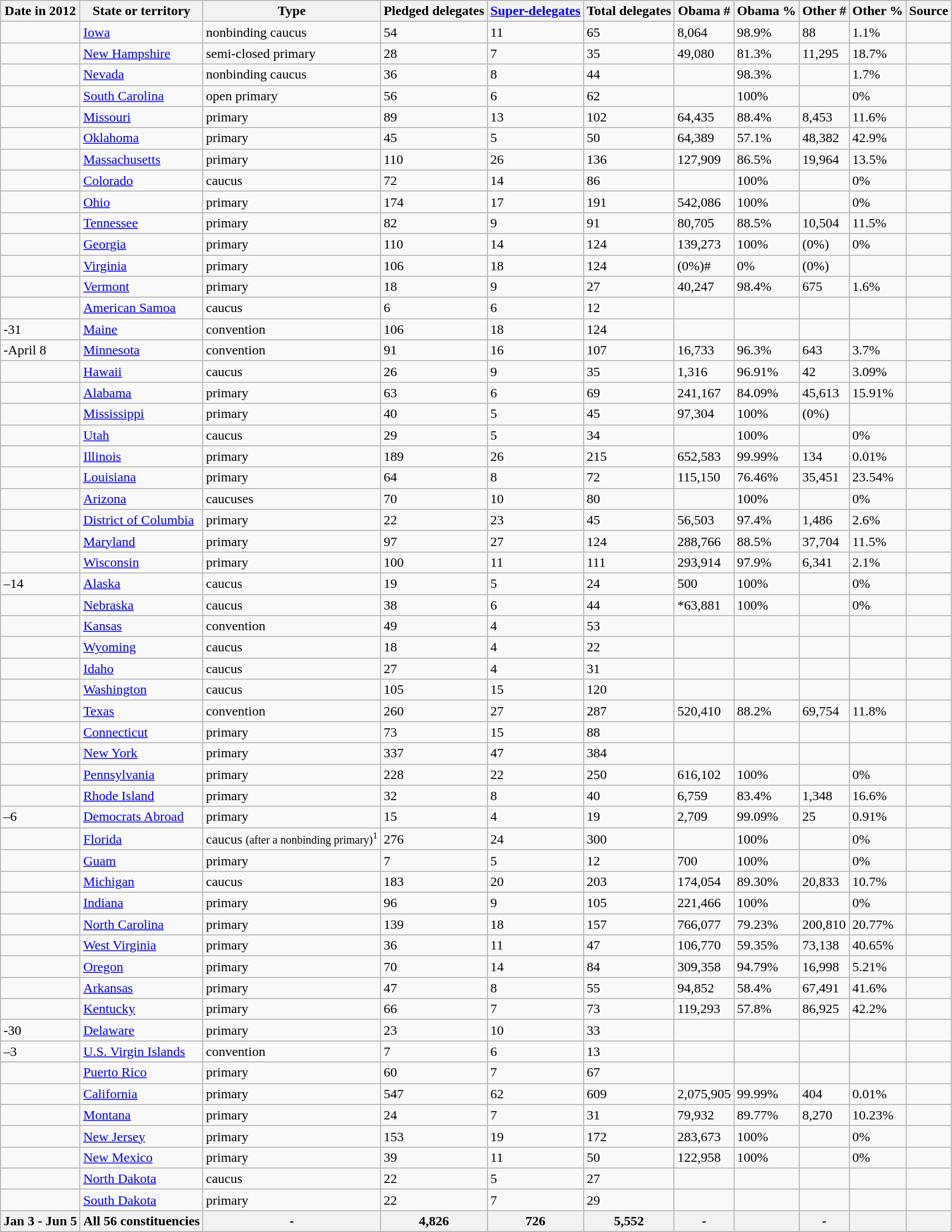<table class="wikitable sortable">
<tr>
<th>Date in 2012</th>
<th>State or territory</th>
<th>Type</th>
<th>Pledged delegates</th>
<th><a href='#'>Super-delegates</a></th>
<th>Total delegates</th>
<th>Obama #</th>
<th>Obama %</th>
<th>Other #</th>
<th>Other %</th>
<th>Source</th>
</tr>
<tr>
<td></td>
<td><a href='#'>Iowa</a></td>
<td>nonbinding caucus</td>
<td>54</td>
<td>11</td>
<td>65</td>
<td>8,064</td>
<td>98.9%</td>
<td>88</td>
<td>1.1%</td>
<td></td>
</tr>
<tr>
<td></td>
<td><a href='#'>New Hampshire</a></td>
<td>semi-closed primary</td>
<td>28</td>
<td>7</td>
<td>35</td>
<td>49,080</td>
<td>81.3%</td>
<td>11,295</td>
<td>18.7%</td>
<td></td>
</tr>
<tr>
<td></td>
<td><a href='#'>Nevada</a></td>
<td>nonbinding caucus</td>
<td>36</td>
<td>8</td>
<td>44</td>
<td></td>
<td>98.3%</td>
<td></td>
<td>1.7%</td>
<td></td>
</tr>
<tr>
<td></td>
<td><a href='#'>South Carolina</a></td>
<td>open primary</td>
<td>56</td>
<td>6</td>
<td>62</td>
<td></td>
<td>100%</td>
<td></td>
<td>0%</td>
<td></td>
</tr>
<tr>
<td></td>
<td><a href='#'>Missouri</a></td>
<td>primary</td>
<td>89</td>
<td>13</td>
<td>102</td>
<td>64,435</td>
<td>88.4%</td>
<td>8,453</td>
<td>11.6%</td>
<td></td>
</tr>
<tr>
<td></td>
<td><a href='#'>Oklahoma</a></td>
<td>primary</td>
<td>45</td>
<td>5</td>
<td>50</td>
<td>64,389</td>
<td>57.1%</td>
<td>48,382</td>
<td>42.9%</td>
<td></td>
</tr>
<tr>
<td></td>
<td><a href='#'>Massachusetts</a></td>
<td>primary</td>
<td>110</td>
<td>26</td>
<td>136</td>
<td>127,909</td>
<td>86.5%</td>
<td>19,964</td>
<td>13.5%</td>
<td></td>
</tr>
<tr>
<td></td>
<td><a href='#'>Colorado</a></td>
<td>caucus</td>
<td>72</td>
<td>14</td>
<td>86</td>
<td></td>
<td>100%</td>
<td></td>
<td>0%</td>
<td></td>
</tr>
<tr>
<td></td>
<td><a href='#'>Ohio</a></td>
<td>primary</td>
<td>174</td>
<td>17</td>
<td>191</td>
<td>542,086</td>
<td>100%</td>
<td></td>
<td>0%</td>
<td></td>
</tr>
<tr>
<td></td>
<td><a href='#'>Tennessee</a></td>
<td>primary</td>
<td>82</td>
<td>9</td>
<td>91</td>
<td>80,705</td>
<td>88.5%</td>
<td>10,504</td>
<td>11.5%</td>
<td></td>
</tr>
<tr>
<td></td>
<td><a href='#'>Georgia</a></td>
<td>primary</td>
<td>110</td>
<td>14</td>
<td>124</td>
<td>139,273</td>
<td>100%</td>
<td>(0%)</td>
<td>0%</td>
<td></td>
</tr>
<tr>
<td></td>
<td><a href='#'>Virginia</a></td>
<td>primary</td>
<td>106</td>
<td>18</td>
<td>124</td>
<td>(0%)#</td>
<td>0%</td>
<td>(0%)</td>
<td></td>
<td></td>
</tr>
<tr>
<td></td>
<td><a href='#'>Vermont</a></td>
<td>primary</td>
<td>18</td>
<td>9</td>
<td>27</td>
<td>40,247</td>
<td>98.4%</td>
<td>675</td>
<td>1.6%</td>
<td></td>
</tr>
<tr>
<td></td>
<td><a href='#'>American Samoa</a></td>
<td>caucus</td>
<td>6</td>
<td>6</td>
<td>12</td>
<td></td>
<td></td>
<td></td>
<td></td>
<td></td>
</tr>
<tr>
<td>-31</td>
<td><a href='#'>Maine</a></td>
<td>convention</td>
<td>106</td>
<td>18</td>
<td>124</td>
<td></td>
<td></td>
<td></td>
<td></td>
<td></td>
</tr>
<tr>
<td>-April 8</td>
<td><a href='#'>Minnesota</a></td>
<td>convention</td>
<td>91</td>
<td>16</td>
<td>107</td>
<td>16,733</td>
<td>96.3%</td>
<td>643</td>
<td>3.7%</td>
<td></td>
</tr>
<tr>
<td></td>
<td><a href='#'>Hawaii</a></td>
<td>caucus</td>
<td>26</td>
<td>9</td>
<td>35</td>
<td>1,316</td>
<td>96.91%</td>
<td>42</td>
<td>3.09%</td>
<td></td>
</tr>
<tr>
<td></td>
<td><a href='#'>Alabama</a></td>
<td>primary</td>
<td>63</td>
<td>6</td>
<td>69</td>
<td>241,167</td>
<td>84.09%</td>
<td>45,613</td>
<td>15.91%</td>
<td></td>
</tr>
<tr>
<td></td>
<td><a href='#'>Mississippi</a></td>
<td>primary</td>
<td>40</td>
<td>5</td>
<td>45</td>
<td>97,304</td>
<td>100%</td>
<td>(0%)</td>
<td></td>
<td></td>
</tr>
<tr>
<td></td>
<td><a href='#'>Utah</a></td>
<td>caucus</td>
<td>29</td>
<td>5</td>
<td>34</td>
<td></td>
<td>100%</td>
<td></td>
<td>0%</td>
<td></td>
</tr>
<tr>
<td></td>
<td><a href='#'>Illinois</a></td>
<td>primary</td>
<td>189</td>
<td>26</td>
<td>215</td>
<td>652,583</td>
<td>99.99%</td>
<td>134</td>
<td>0.01%</td>
<td></td>
</tr>
<tr>
<td></td>
<td><a href='#'>Louisiana</a></td>
<td>primary</td>
<td>64</td>
<td>8</td>
<td>72</td>
<td>115,150</td>
<td>76.46%</td>
<td>35,451</td>
<td>23.54%</td>
<td></td>
</tr>
<tr>
<td></td>
<td><a href='#'>Arizona</a></td>
<td>caucuses</td>
<td>70</td>
<td>10</td>
<td>80</td>
<td></td>
<td>100%</td>
<td></td>
<td>0%</td>
<td></td>
</tr>
<tr>
<td></td>
<td><a href='#'>District of Columbia</a></td>
<td>primary</td>
<td>22</td>
<td>23</td>
<td>45</td>
<td>56,503</td>
<td>97.4%</td>
<td>1,486</td>
<td>2.6%</td>
<td></td>
</tr>
<tr>
<td></td>
<td><a href='#'>Maryland</a></td>
<td>primary</td>
<td>97</td>
<td>27</td>
<td>124</td>
<td>288,766</td>
<td>88.5%</td>
<td>37,704</td>
<td>11.5%</td>
<td></td>
</tr>
<tr>
<td></td>
<td><a href='#'>Wisconsin</a></td>
<td>primary</td>
<td>100</td>
<td>11</td>
<td>111</td>
<td>293,914</td>
<td>97.9%</td>
<td>6,341</td>
<td>2.1%</td>
<td></td>
</tr>
<tr>
<td>–14</td>
<td><a href='#'>Alaska</a></td>
<td>caucus</td>
<td>19</td>
<td>5</td>
<td>24</td>
<td>500</td>
<td>100%</td>
<td></td>
<td>0%</td>
<td></td>
</tr>
<tr>
<td></td>
<td><a href='#'>Nebraska</a></td>
<td>caucus</td>
<td>38</td>
<td>6</td>
<td>44</td>
<td>*63,881</td>
<td>100%</td>
<td></td>
<td>0%</td>
<td></td>
</tr>
<tr>
<td></td>
<td><a href='#'>Kansas</a></td>
<td>convention</td>
<td>49</td>
<td>4</td>
<td>53</td>
<td></td>
<td></td>
<td></td>
<td></td>
<td></td>
</tr>
<tr>
<td></td>
<td><a href='#'>Wyoming</a></td>
<td>caucus</td>
<td>18</td>
<td>4</td>
<td>22</td>
<td></td>
<td></td>
<td></td>
<td></td>
<td></td>
</tr>
<tr>
<td></td>
<td><a href='#'>Idaho</a></td>
<td>caucus</td>
<td>27</td>
<td>4</td>
<td>31</td>
<td></td>
<td></td>
<td></td>
<td></td>
<td></td>
</tr>
<tr>
<td></td>
<td><a href='#'>Washington</a></td>
<td>caucus</td>
<td>105</td>
<td>15</td>
<td>120</td>
<td></td>
<td></td>
<td></td>
<td></td>
<td></td>
</tr>
<tr>
<td></td>
<td><a href='#'>Texas</a></td>
<td>convention</td>
<td>260</td>
<td>27</td>
<td>287</td>
<td>520,410</td>
<td>88.2%</td>
<td>69,754</td>
<td>11.8%</td>
<td></td>
</tr>
<tr>
<td></td>
<td><a href='#'>Connecticut</a></td>
<td>primary</td>
<td>73</td>
<td>15</td>
<td>88</td>
<td></td>
<td></td>
<td></td>
<td></td>
<td></td>
</tr>
<tr>
<td></td>
<td><a href='#'>New York</a></td>
<td>primary</td>
<td>337</td>
<td>47</td>
<td>384</td>
<td></td>
<td></td>
<td></td>
<td></td>
<td></td>
</tr>
<tr>
<td></td>
<td><a href='#'>Pennsylvania</a></td>
<td>primary</td>
<td>228</td>
<td>22</td>
<td>250</td>
<td>616,102</td>
<td>100%</td>
<td></td>
<td>0%</td>
<td></td>
</tr>
<tr>
<td></td>
<td><a href='#'>Rhode Island</a></td>
<td>primary</td>
<td>32</td>
<td>8</td>
<td>40</td>
<td>6,759</td>
<td>83.4%</td>
<td>1,348</td>
<td>16.6%</td>
<td></td>
</tr>
<tr>
<td>–6</td>
<td><a href='#'>Democrats Abroad</a></td>
<td>primary</td>
<td>15</td>
<td>4</td>
<td>19</td>
<td>2,709</td>
<td>99.09%</td>
<td>25</td>
<td>0.91%</td>
<td></td>
</tr>
<tr>
<td></td>
<td><a href='#'>Florida</a></td>
<td>caucus <small>(after a nonbinding primary)<sup>1</sup></small></td>
<td>276</td>
<td>24</td>
<td>300</td>
<td></td>
<td>100%</td>
<td></td>
<td>0%</td>
<td></td>
</tr>
<tr>
<td></td>
<td><a href='#'>Guam</a></td>
<td>primary</td>
<td>7</td>
<td>5</td>
<td>12</td>
<td>700</td>
<td>100%</td>
<td></td>
<td>0%</td>
<td></td>
</tr>
<tr>
<td></td>
<td><a href='#'>Michigan</a></td>
<td>caucus</td>
<td>183</td>
<td>20</td>
<td>203</td>
<td>174,054</td>
<td>89.30%</td>
<td>20,833</td>
<td>10.7%</td>
<td></td>
</tr>
<tr>
<td></td>
<td><a href='#'>Indiana</a></td>
<td>primary</td>
<td>96</td>
<td>9</td>
<td>105</td>
<td>221,466</td>
<td>100%</td>
<td></td>
<td>0%</td>
<td></td>
</tr>
<tr>
<td></td>
<td><a href='#'>North Carolina</a></td>
<td>primary</td>
<td>139</td>
<td>18</td>
<td>157</td>
<td>766,077</td>
<td>79.23%</td>
<td>200,810</td>
<td>20.77%</td>
<td></td>
</tr>
<tr>
<td></td>
<td><a href='#'>West Virginia</a></td>
<td>primary</td>
<td>36</td>
<td>11</td>
<td>47</td>
<td>106,770</td>
<td>59.35%</td>
<td>73,138</td>
<td>40.65%</td>
<td></td>
</tr>
<tr>
<td></td>
<td><a href='#'>Oregon</a></td>
<td>primary</td>
<td>70</td>
<td>14</td>
<td>84</td>
<td>309,358</td>
<td>94.79%</td>
<td>16,998</td>
<td>5.21%</td>
<td></td>
</tr>
<tr>
<td></td>
<td><a href='#'>Arkansas</a></td>
<td>primary</td>
<td>47</td>
<td>8</td>
<td>55</td>
<td>94,852</td>
<td>58.4%</td>
<td>67,491</td>
<td>41.6%</td>
<td></td>
</tr>
<tr>
<td></td>
<td><a href='#'>Kentucky</a></td>
<td>primary</td>
<td>66</td>
<td>7</td>
<td>73</td>
<td>119,293</td>
<td>57.8%</td>
<td>86,925</td>
<td>42.2%</td>
<td></td>
</tr>
<tr>
<td>-30</td>
<td><a href='#'>Delaware</a></td>
<td>primary</td>
<td>23</td>
<td>10</td>
<td>33</td>
<td></td>
<td></td>
<td></td>
<td></td>
<td></td>
</tr>
<tr>
<td>–3</td>
<td><a href='#'>U.S. Virgin Islands</a></td>
<td>convention</td>
<td>7</td>
<td>6</td>
<td>13</td>
<td></td>
<td></td>
<td></td>
<td></td>
<td></td>
</tr>
<tr>
<td></td>
<td><a href='#'>Puerto Rico</a></td>
<td>primary</td>
<td>60</td>
<td>7</td>
<td>67</td>
<td></td>
<td></td>
<td></td>
<td></td>
<td></td>
</tr>
<tr>
<td></td>
<td><a href='#'>California</a></td>
<td>primary</td>
<td>547</td>
<td>62</td>
<td>609</td>
<td>2,075,905</td>
<td>99.99%</td>
<td>404</td>
<td>0.01%</td>
<td></td>
</tr>
<tr>
<td></td>
<td><a href='#'>Montana</a></td>
<td>primary</td>
<td>24</td>
<td>7</td>
<td>31</td>
<td>79,932</td>
<td>89.77%</td>
<td>8,270</td>
<td>10.23%</td>
<td></td>
</tr>
<tr>
<td></td>
<td><a href='#'>New Jersey</a></td>
<td>primary</td>
<td>153</td>
<td>19</td>
<td>172</td>
<td>283,673</td>
<td>100%</td>
<td></td>
<td>0%</td>
<td></td>
</tr>
<tr>
<td></td>
<td><a href='#'>New Mexico</a></td>
<td>primary</td>
<td>39</td>
<td>11</td>
<td>50</td>
<td>122,958</td>
<td>100%</td>
<td></td>
<td>0%</td>
<td></td>
</tr>
<tr>
<td></td>
<td><a href='#'>North Dakota</a></td>
<td>caucus</td>
<td>22</td>
<td>5</td>
<td>27</td>
<td></td>
<td></td>
<td></td>
<td></td>
<td></td>
</tr>
<tr>
<td></td>
<td><a href='#'>South Dakota</a></td>
<td>primary</td>
<td>22</td>
<td>7</td>
<td>29</td>
<td></td>
<td></td>
<td></td>
<td></td>
<td></td>
</tr>
<tr>
<th>Jan 3 - Jun 5</th>
<th>All 56 constituencies</th>
<th>-</th>
<th>4,826</th>
<th>726</th>
<th>5,552</th>
<th>-</th>
<th></th>
<th>-</th>
<th></th>
<th></th>
</tr>
</table>
